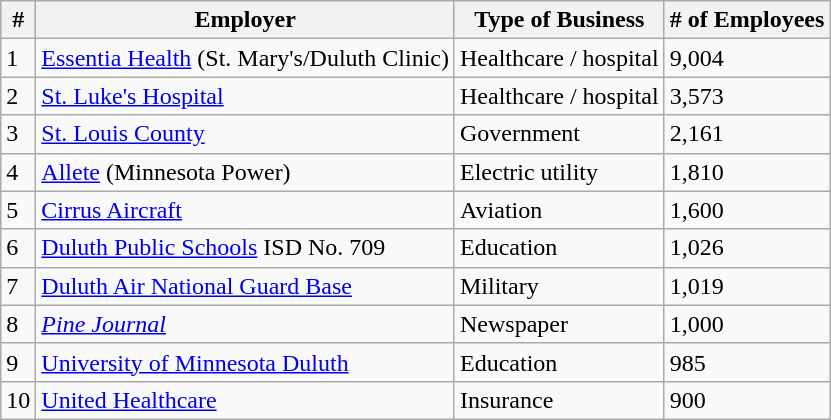<table class="wikitable">
<tr>
<th>#</th>
<th>Employer</th>
<th>Type of Business</th>
<th># of Employees</th>
</tr>
<tr>
<td>1</td>
<td><a href='#'>Essentia Health</a> (St. Mary's/Duluth Clinic)</td>
<td>Healthcare / hospital</td>
<td>9,004</td>
</tr>
<tr>
<td>2</td>
<td><a href='#'>St. Luke's Hospital</a></td>
<td>Healthcare / hospital</td>
<td>3,573</td>
</tr>
<tr>
<td>3</td>
<td><a href='#'>St. Louis County</a></td>
<td>Government</td>
<td>2,161</td>
</tr>
<tr>
<td>4</td>
<td><a href='#'>Allete</a> (Minnesota Power)</td>
<td>Electric utility</td>
<td>1,810</td>
</tr>
<tr>
<td>5</td>
<td><a href='#'>Cirrus Aircraft</a></td>
<td>Aviation</td>
<td>1,600</td>
</tr>
<tr>
<td>6</td>
<td><a href='#'>Duluth Public Schools</a> ISD No. 709</td>
<td>Education</td>
<td>1,026</td>
</tr>
<tr>
<td>7</td>
<td><a href='#'>Duluth Air National Guard Base</a></td>
<td>Military</td>
<td>1,019</td>
</tr>
<tr>
<td>8</td>
<td><em><a href='#'>Pine Journal</a></em></td>
<td>Newspaper</td>
<td>1,000</td>
</tr>
<tr>
<td>9</td>
<td><a href='#'>University of Minnesota Duluth</a></td>
<td>Education</td>
<td>985</td>
</tr>
<tr>
<td>10</td>
<td><a href='#'>United Healthcare</a></td>
<td>Insurance</td>
<td>900</td>
</tr>
</table>
